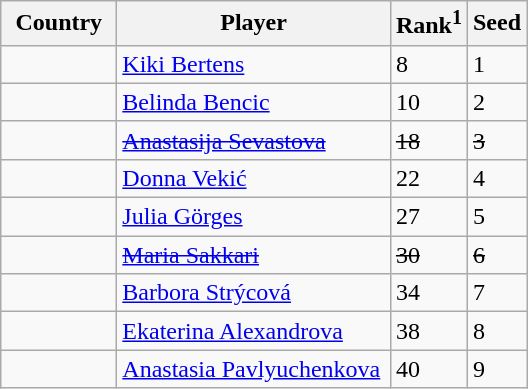<table class="sortable wikitable">
<tr>
<th width="70">Country</th>
<th width="175">Player</th>
<th>Rank<sup>1</sup></th>
<th>Seed</th>
</tr>
<tr>
<td></td>
<td><a href='#'>Kiki Bertens</a></td>
<td>8</td>
<td>1</td>
</tr>
<tr>
<td></td>
<td><a href='#'>Belinda Bencic</a></td>
<td>10</td>
<td>2</td>
</tr>
<tr>
<td><s></s></td>
<td><a href='#'><s>Anastasija Sevastova</s></a></td>
<td><s>18</s></td>
<td><s>3</s></td>
</tr>
<tr>
<td></td>
<td><a href='#'>Donna Vekić</a></td>
<td>22</td>
<td>4</td>
</tr>
<tr>
<td></td>
<td><a href='#'>Julia Görges</a></td>
<td>27</td>
<td>5</td>
</tr>
<tr>
<td><s></s></td>
<td><a href='#'><s>Maria Sakkari</s></a></td>
<td><s>30</s></td>
<td><s>6</s></td>
</tr>
<tr>
<td></td>
<td><a href='#'>Barbora Strýcová</a></td>
<td>34</td>
<td>7</td>
</tr>
<tr>
<td></td>
<td><a href='#'>Ekaterina Alexandrova</a></td>
<td>38</td>
<td>8</td>
</tr>
<tr>
<td></td>
<td><a href='#'>Anastasia Pavlyuchenkova</a></td>
<td>40</td>
<td>9</td>
</tr>
</table>
